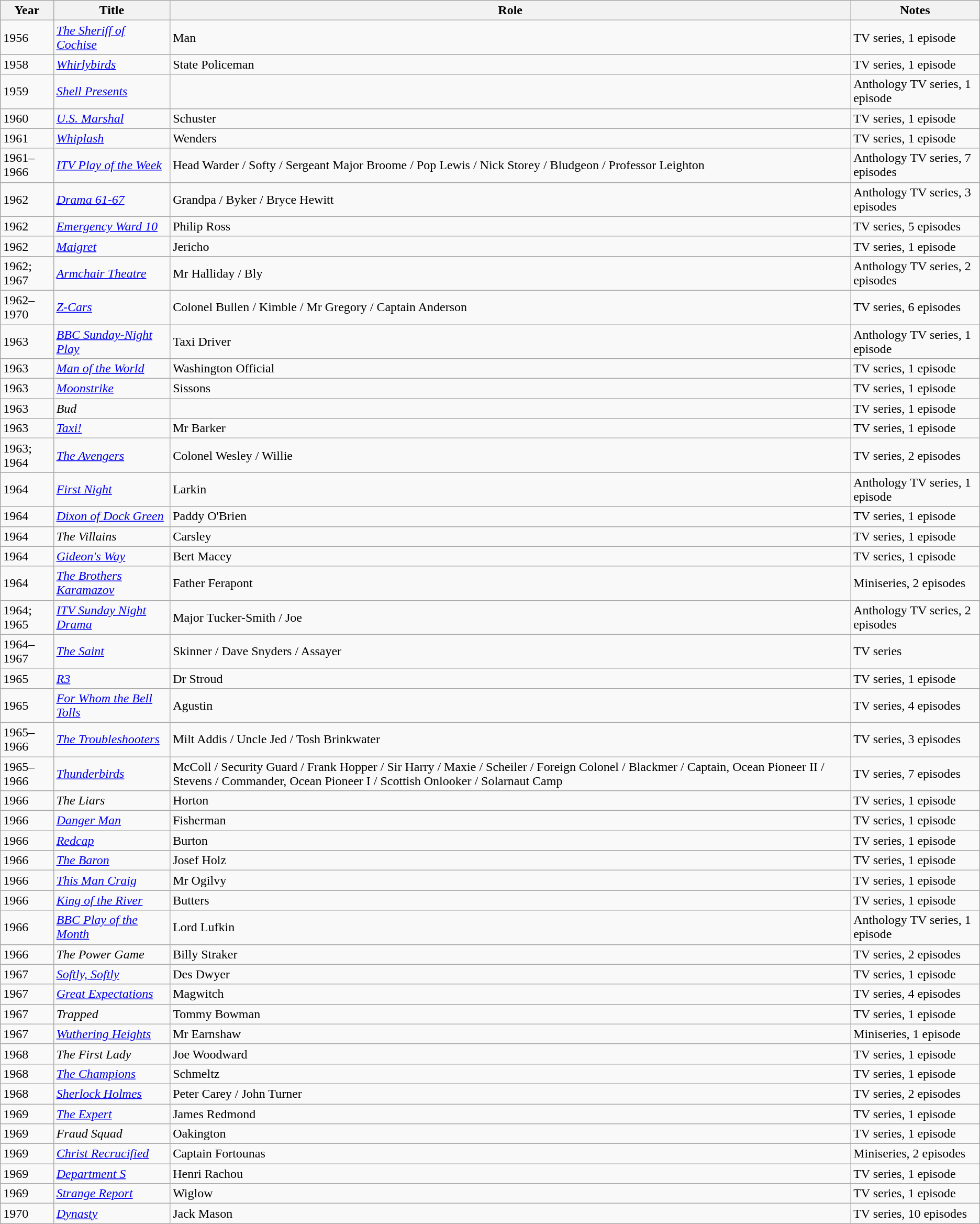<table class="wikitable">
<tr>
<th>Year</th>
<th>Title</th>
<th>Role</th>
<th>Notes</th>
</tr>
<tr>
<td>1956</td>
<td><em><a href='#'>The Sheriff of Cochise</a></em></td>
<td>Man</td>
<td>TV series, 1 episode</td>
</tr>
<tr>
<td>1958</td>
<td><em><a href='#'>Whirlybirds</a></em></td>
<td>State Policeman</td>
<td>TV series, 1 episode</td>
</tr>
<tr>
<td>1959</td>
<td><em><a href='#'>Shell Presents</a></em></td>
<td></td>
<td>Anthology TV series, 1 episode</td>
</tr>
<tr>
<td>1960</td>
<td><em><a href='#'>U.S. Marshal</a></em></td>
<td>Schuster</td>
<td>TV series, 1 episode</td>
</tr>
<tr>
<td>1961</td>
<td><em><a href='#'>Whiplash</a></em></td>
<td>Wenders</td>
<td>TV series, 1 episode</td>
</tr>
<tr>
<td>1961–1966</td>
<td><em><a href='#'>ITV Play of the Week</a></em></td>
<td>Head Warder / Softy / Sergeant Major Broome / Pop Lewis / Nick Storey / Bludgeon / Professor Leighton</td>
<td>Anthology TV series, 7 episodes</td>
</tr>
<tr>
<td>1962</td>
<td><em><a href='#'>Drama 61-67</a></em></td>
<td>Grandpa / Byker / Bryce Hewitt</td>
<td>Anthology TV series, 3 episodes</td>
</tr>
<tr>
<td>1962</td>
<td><em><a href='#'>Emergency Ward 10</a></em></td>
<td>Philip Ross</td>
<td>TV series, 5 episodes</td>
</tr>
<tr>
<td>1962</td>
<td><em><a href='#'>Maigret</a></em></td>
<td>Jericho</td>
<td>TV series, 1 episode</td>
</tr>
<tr>
<td>1962; 1967</td>
<td><em><a href='#'>Armchair Theatre</a></em></td>
<td>Mr Halliday / Bly</td>
<td>Anthology TV series, 2 episodes</td>
</tr>
<tr>
<td>1962–1970</td>
<td><em><a href='#'>Z-Cars</a></em></td>
<td>Colonel Bullen / Kimble / Mr Gregory / Captain Anderson</td>
<td>TV series, 6 episodes</td>
</tr>
<tr>
<td>1963</td>
<td><em><a href='#'>BBC Sunday-Night Play</a></em></td>
<td>Taxi Driver</td>
<td>Anthology TV series, 1 episode</td>
</tr>
<tr>
<td>1963</td>
<td><em><a href='#'>Man of the World</a></em></td>
<td>Washington Official</td>
<td>TV series, 1 episode</td>
</tr>
<tr>
<td>1963</td>
<td><em><a href='#'>Moonstrike</a></em></td>
<td>Sissons</td>
<td>TV series, 1 episode</td>
</tr>
<tr>
<td>1963</td>
<td><em>Bud</em></td>
<td></td>
<td>TV series, 1 episode</td>
</tr>
<tr>
<td>1963</td>
<td><em><a href='#'>Taxi!</a></em></td>
<td>Mr Barker</td>
<td>TV series, 1 episode</td>
</tr>
<tr>
<td>1963; 1964</td>
<td><em><a href='#'>The Avengers</a></em></td>
<td>Colonel Wesley / Willie</td>
<td>TV series, 2 episodes</td>
</tr>
<tr>
<td>1964</td>
<td><em><a href='#'>First Night</a></em></td>
<td>Larkin</td>
<td>Anthology TV series, 1 episode</td>
</tr>
<tr>
<td>1964</td>
<td><em><a href='#'>Dixon of Dock Green</a></em></td>
<td>Paddy O'Brien</td>
<td>TV series, 1 episode</td>
</tr>
<tr>
<td>1964</td>
<td><em>The Villains</em></td>
<td>Carsley</td>
<td>TV series, 1 episode</td>
</tr>
<tr>
<td>1964</td>
<td><em><a href='#'>Gideon's Way</a></em></td>
<td>Bert Macey</td>
<td>TV series, 1 episode</td>
</tr>
<tr>
<td>1964</td>
<td><em><a href='#'>The Brothers Karamazov</a></em></td>
<td>Father Ferapont</td>
<td>Miniseries, 2 episodes</td>
</tr>
<tr>
<td>1964; 1965</td>
<td><em><a href='#'>ITV Sunday Night Drama</a></em></td>
<td>Major Tucker-Smith / Joe</td>
<td>Anthology TV series, 2 episodes</td>
</tr>
<tr>
<td>1964–1967</td>
<td><em><a href='#'>The Saint</a></em></td>
<td>Skinner / Dave Snyders / Assayer</td>
<td>TV series</td>
</tr>
<tr>
<td>1965</td>
<td><em><a href='#'>R3</a></em></td>
<td>Dr Stroud</td>
<td>TV series, 1 episode</td>
</tr>
<tr>
<td>1965</td>
<td><em><a href='#'>For Whom the Bell Tolls</a></em></td>
<td>Agustin</td>
<td>TV series, 4 episodes</td>
</tr>
<tr>
<td>1965–1966</td>
<td><em><a href='#'>The Troubleshooters</a></em></td>
<td>Milt Addis / Uncle Jed / Tosh Brinkwater</td>
<td>TV series, 3 episodes</td>
</tr>
<tr>
<td>1965–1966</td>
<td><em><a href='#'>Thunderbirds</a></em></td>
<td>McColl / Security Guard / Frank Hopper / Sir Harry / Maxie / Scheiler / Foreign Colonel / Blackmer / Captain, Ocean Pioneer II / Stevens / Commander, Ocean Pioneer I / Scottish Onlooker / Solarnaut Camp</td>
<td>TV series, 7 episodes</td>
</tr>
<tr>
<td>1966</td>
<td><em>The Liars</em></td>
<td>Horton</td>
<td>TV series, 1 episode</td>
</tr>
<tr>
<td>1966</td>
<td><em><a href='#'>Danger Man</a></em></td>
<td>Fisherman</td>
<td>TV series, 1 episode</td>
</tr>
<tr>
<td>1966</td>
<td><em><a href='#'>Redcap</a></em></td>
<td>Burton</td>
<td>TV series, 1 episode</td>
</tr>
<tr>
<td>1966</td>
<td><em><a href='#'>The Baron</a></em></td>
<td>Josef Holz</td>
<td>TV series, 1 episode</td>
</tr>
<tr>
<td>1966</td>
<td><em><a href='#'>This Man Craig</a></em></td>
<td>Mr Ogilvy</td>
<td>TV series, 1 episode</td>
</tr>
<tr>
<td>1966</td>
<td><em><a href='#'>King of the River</a></em></td>
<td>Butters</td>
<td>TV series, 1 episode</td>
</tr>
<tr>
<td>1966</td>
<td><em><a href='#'>BBC Play of the Month</a></em></td>
<td>Lord Lufkin</td>
<td>Anthology TV series, 1 episode</td>
</tr>
<tr>
<td>1966</td>
<td><em>The Power Game</em></td>
<td>Billy Straker</td>
<td>TV series, 2 episodes</td>
</tr>
<tr>
<td>1967</td>
<td><em><a href='#'>Softly, Softly</a></em></td>
<td>Des Dwyer</td>
<td>TV series, 1 episode</td>
</tr>
<tr>
<td>1967</td>
<td><em><a href='#'>Great Expectations</a></em></td>
<td>Magwitch</td>
<td>TV series, 4 episodes</td>
</tr>
<tr>
<td>1967</td>
<td><em>Trapped</em></td>
<td>Tommy Bowman</td>
<td>TV series, 1 episode</td>
</tr>
<tr>
<td>1967</td>
<td><em><a href='#'>Wuthering Heights</a></em></td>
<td>Mr Earnshaw</td>
<td>Miniseries, 1 episode</td>
</tr>
<tr>
<td>1968</td>
<td><em>The First Lady</em></td>
<td>Joe Woodward</td>
<td>TV series, 1 episode</td>
</tr>
<tr>
<td>1968</td>
<td><em><a href='#'>The Champions</a></em></td>
<td>Schmeltz</td>
<td>TV series, 1 episode</td>
</tr>
<tr>
<td>1968</td>
<td><em><a href='#'>Sherlock Holmes</a></em></td>
<td>Peter Carey / John Turner</td>
<td>TV series, 2 episodes</td>
</tr>
<tr>
<td>1969</td>
<td><em><a href='#'>The Expert</a></em></td>
<td>James Redmond</td>
<td>TV series, 1 episode</td>
</tr>
<tr>
<td>1969</td>
<td><em>Fraud Squad</em></td>
<td>Oakington</td>
<td>TV series, 1 episode</td>
</tr>
<tr>
<td>1969</td>
<td><em><a href='#'>Christ Recrucified</a></em></td>
<td>Captain Fortounas</td>
<td>Miniseries, 2 episodes</td>
</tr>
<tr>
<td>1969</td>
<td><em><a href='#'>Department S</a></em></td>
<td>Henri Rachou</td>
<td>TV series, 1 episode</td>
</tr>
<tr>
<td>1969</td>
<td><em><a href='#'>Strange Report</a></em></td>
<td>Wiglow</td>
<td>TV series, 1 episode</td>
</tr>
<tr>
<td>1970</td>
<td><em><a href='#'>Dynasty</a></em></td>
<td>Jack Mason</td>
<td>TV series, 10 episodes</td>
</tr>
</table>
